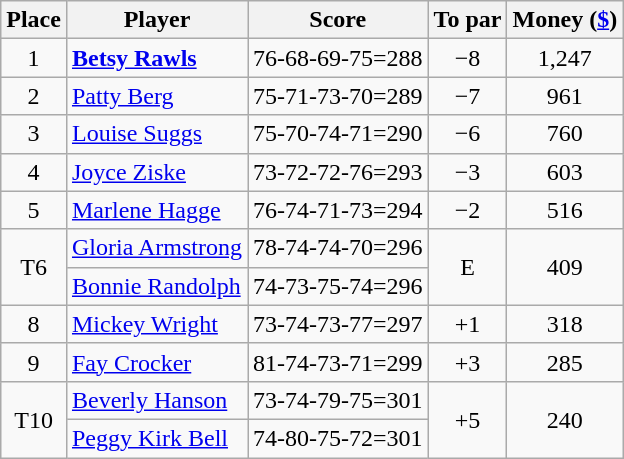<table class="wikitable">
<tr>
<th>Place</th>
<th>Player</th>
<th>Score</th>
<th>To par</th>
<th>Money (<a href='#'>$</a>)</th>
</tr>
<tr>
<td align=center>1</td>
<td> <strong><a href='#'>Betsy Rawls</a></strong></td>
<td>76-68-69-75=288</td>
<td align=center>−8</td>
<td align=center>1,247</td>
</tr>
<tr>
<td align=center>2</td>
<td> <a href='#'>Patty Berg</a></td>
<td>75-71-73-70=289</td>
<td align=center>−7</td>
<td align=center>961</td>
</tr>
<tr>
<td align=center>3</td>
<td> <a href='#'>Louise Suggs</a></td>
<td>75-70-74-71=290</td>
<td align=center>−6</td>
<td align=center>760</td>
</tr>
<tr>
<td align=center>4</td>
<td> <a href='#'>Joyce Ziske</a></td>
<td>73-72-72-76=293</td>
<td align=center>−3</td>
<td align=center>603</td>
</tr>
<tr>
<td align=center>5</td>
<td> <a href='#'>Marlene Hagge</a></td>
<td>76-74-71-73=294</td>
<td align=center>−2</td>
<td align=center>516</td>
</tr>
<tr>
<td rowspan="2" align=center>T6</td>
<td> <a href='#'>Gloria Armstrong</a></td>
<td>78-74-74-70=296</td>
<td rowspan="2" align=center>E</td>
<td rowspan="2" align=center>409</td>
</tr>
<tr>
<td> <a href='#'>Bonnie Randolph</a></td>
<td>74-73-75-74=296</td>
</tr>
<tr>
<td align=center>8</td>
<td> <a href='#'>Mickey Wright</a></td>
<td>73-74-73-77=297</td>
<td align=center>+1</td>
<td align=center>318</td>
</tr>
<tr>
<td align=center>9</td>
<td> <a href='#'>Fay Crocker</a></td>
<td>81-74-73-71=299</td>
<td align=center>+3</td>
<td align=center>285</td>
</tr>
<tr>
<td rowspan="2" align=center>T10</td>
<td> <a href='#'>Beverly Hanson</a></td>
<td>73-74-79-75=301</td>
<td rowspan="2" align=center>+5</td>
<td rowspan="2" align=center>240</td>
</tr>
<tr>
<td> <a href='#'>Peggy Kirk Bell</a></td>
<td>74-80-75-72=301</td>
</tr>
</table>
